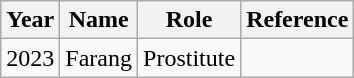<table class="wikitable">
<tr>
<th>Year</th>
<th>Name</th>
<th>Role</th>
<th>Reference</th>
</tr>
<tr>
<td>2023</td>
<td>Farang</td>
<td>Prostitute</td>
<td></td>
</tr>
</table>
